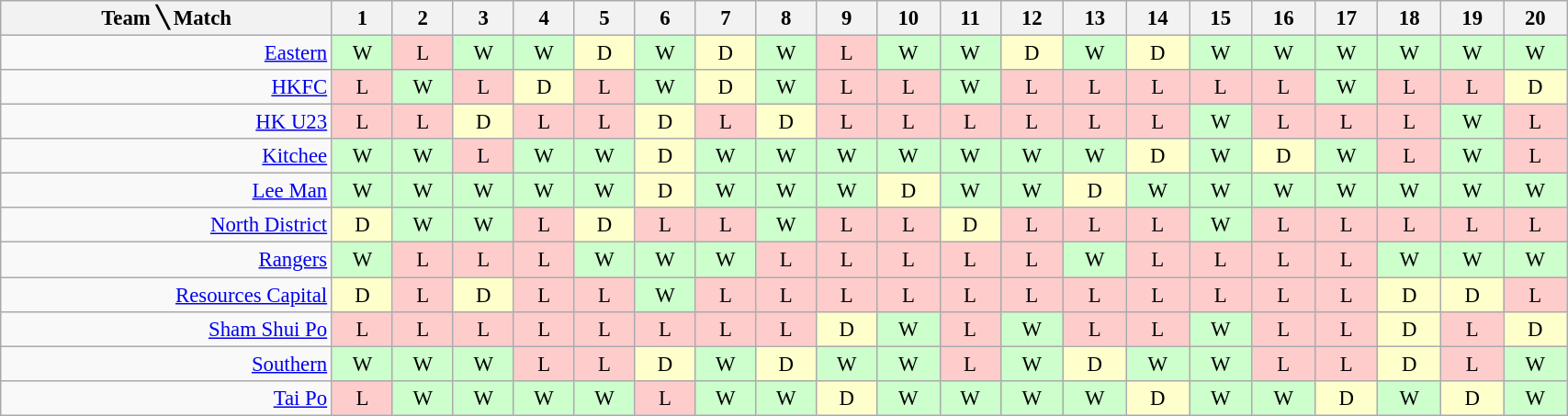<table class="wikitable" style="text-align: center; font-size: 95%; width:90%">
<tr>
<th>Team ╲ Match</th>
<th>1</th>
<th>2</th>
<th>3</th>
<th>4</th>
<th>5</th>
<th>6</th>
<th>7</th>
<th>8</th>
<th>9</th>
<th>10</th>
<th>11</th>
<th>12</th>
<th>13</th>
<th>14</th>
<th>15</th>
<th>16</th>
<th>17</th>
<th>18</th>
<th>19</th>
<th>20</th>
</tr>
<tr>
<td align="right"><a href='#'>Eastern</a></td>
<td bgcolor=#CCFFCC>W</td>
<td bgcolor=#FFCCCC>L</td>
<td bgcolor=#CCFFCC>W</td>
<td bgcolor=#CCFFCC>W</td>
<td bgcolor=#FFFFCC>D</td>
<td bgcolor=#CCFFCC>W</td>
<td bgcolor=#FFFFCC>D</td>
<td bgcolor=#CCFFCC>W</td>
<td bgcolor=#FFCCCC>L</td>
<td bgcolor=#CCFFCC>W</td>
<td bgcolor=#CCFFCC>W</td>
<td bgcolor=#FFFFCC>D</td>
<td bgcolor=#CCFFCC>W</td>
<td bgcolor=#FFFFCC>D</td>
<td bgcolor=#CCFFCC>W</td>
<td bgcolor=#CCFFCC>W</td>
<td bgcolor=#CCFFCC>W</td>
<td bgcolor=#CCFFCC>W</td>
<td bgcolor=#CCFFCC>W</td>
<td bgcolor=#CCFFCC>W</td>
</tr>
<tr>
<td align="right"><a href='#'>HKFC</a></td>
<td bgcolor=#FFCCCC>L</td>
<td bgcolor=#CCFFCC>W</td>
<td bgcolor=#FFCCCC>L</td>
<td bgcolor=#FFFFCC>D</td>
<td bgcolor=#FFCCCC>L</td>
<td bgcolor=#CCFFCC>W</td>
<td bgcolor=#FFFFCC>D</td>
<td bgcolor=#CCFFCC>W</td>
<td bgcolor=#FFCCCC>L</td>
<td bgcolor=#FFCCCC>L</td>
<td bgcolor=#CCFFCC>W</td>
<td bgcolor=#FFCCCC>L</td>
<td bgcolor=#FFCCCC>L</td>
<td bgcolor=#FFCCCC>L</td>
<td bgcolor=#FFCCCC>L</td>
<td bgcolor=#FFCCCC>L</td>
<td bgcolor=#CCFFCC>W</td>
<td bgcolor=#FFCCCC>L</td>
<td bgcolor=#FFCCCC>L</td>
<td bgcolor=#FFFFCC>D</td>
</tr>
<tr>
<td align="right"><a href='#'>HK U23</a></td>
<td bgcolor=#FFCCCC>L</td>
<td bgcolor=#FFCCCC>L</td>
<td bgcolor=#FFFFCC>D</td>
<td bgcolor=#FFCCCC>L</td>
<td bgcolor=#FFCCCC>L</td>
<td bgcolor=#FFFFCC>D</td>
<td bgcolor=#FFCCCC>L</td>
<td bgcolor=#FFFFCC>D</td>
<td bgcolor=#FFCCCC>L</td>
<td bgcolor=#FFCCCC>L</td>
<td bgcolor=#FFCCCC>L</td>
<td bgcolor=#FFCCCC>L</td>
<td bgcolor=#FFCCCC>L</td>
<td bgcolor=#FFCCCC>L</td>
<td bgcolor=#CCFFCC>W</td>
<td bgcolor=#FFCCCC>L</td>
<td bgcolor=#FFCCCC>L</td>
<td bgcolor=#FFCCCC>L</td>
<td bgcolor=#CCFFCC>W</td>
<td bgcolor=#FFCCCC>L</td>
</tr>
<tr>
<td align="right"><a href='#'>Kitchee</a></td>
<td bgcolor=#CCFFCC>W</td>
<td bgcolor=#CCFFCC>W</td>
<td bgcolor=#FFCCCC>L</td>
<td bgcolor=#CCFFCC>W</td>
<td bgcolor=#CCFFCC>W</td>
<td bgcolor=#FFFFCC>D</td>
<td bgcolor=#CCFFCC>W</td>
<td bgcolor=#CCFFCC>W</td>
<td bgcolor=#CCFFCC>W</td>
<td bgcolor=#CCFFCC>W</td>
<td bgcolor=#CCFFCC>W</td>
<td bgcolor=#CCFFCC>W</td>
<td bgcolor=#CCFFCC>W</td>
<td bgcolor=#FFFFCC>D</td>
<td bgcolor=#CCFFCC>W</td>
<td bgcolor=#FFFFCC>D</td>
<td bgcolor=#CCFFCC>W</td>
<td bgcolor=#FFCCCC>L</td>
<td bgcolor=#CCFFCC>W</td>
<td bgcolor=#FFCCCC>L</td>
</tr>
<tr>
<td align="right"><a href='#'>Lee Man</a></td>
<td bgcolor=#CCFFCC>W</td>
<td bgcolor=#CCFFCC>W</td>
<td bgcolor=#CCFFCC>W</td>
<td bgcolor=#CCFFCC>W</td>
<td bgcolor=#CCFFCC>W</td>
<td bgcolor=#FFFFCC>D</td>
<td bgcolor=#CCFFCC>W</td>
<td bgcolor=#CCFFCC>W</td>
<td bgcolor=#CCFFCC>W</td>
<td bgcolor=#FFFFCC>D</td>
<td bgcolor=#CCFFCC>W</td>
<td bgcolor=#CCFFCC>W</td>
<td bgcolor=#FFFFCC>D</td>
<td bgcolor=#CCFFCC>W</td>
<td bgcolor=#CCFFCC>W</td>
<td bgcolor=#CCFFCC>W</td>
<td bgcolor=#CCFFCC>W</td>
<td bgcolor=#CCFFCC>W</td>
<td bgcolor=#CCFFCC>W</td>
<td bgcolor=#CCFFCC>W</td>
</tr>
<tr>
<td align="right"><a href='#'>North District</a></td>
<td bgcolor=#FFFFCC>D</td>
<td bgcolor=#CCFFCC>W</td>
<td bgcolor=#CCFFCC>W</td>
<td bgcolor=#FFCCCC>L</td>
<td bgcolor=#FFFFCC>D</td>
<td bgcolor=#FFCCCC>L</td>
<td bgcolor=#FFCCCC>L</td>
<td bgcolor=#CCFFCC>W</td>
<td bgcolor=#FFCCCC>L</td>
<td bgcolor=#FFCCCC>L</td>
<td bgcolor=#FFFFCC>D</td>
<td bgcolor=#FFCCCC>L</td>
<td bgcolor=#FFCCCC>L</td>
<td bgcolor=#FFCCCC>L</td>
<td bgcolor=#CCFFCC>W</td>
<td bgcolor=#FFCCCC>L</td>
<td bgcolor=#FFCCCC>L</td>
<td bgcolor=#FFCCCC>L</td>
<td bgcolor=#FFCCCC>L</td>
<td bgcolor=#FFCCCC>L</td>
</tr>
<tr>
<td align="right"><a href='#'>Rangers</a></td>
<td bgcolor=#CCFFCC>W</td>
<td bgcolor=#FFCCCC>L</td>
<td bgcolor=#FFCCCC>L</td>
<td bgcolor=#FFCCCC>L</td>
<td bgcolor=#CCFFCC>W</td>
<td bgcolor=#CCFFCC>W</td>
<td bgcolor=#CCFFCC>W</td>
<td bgcolor=#FFCCCC>L</td>
<td bgcolor=#FFCCCC>L</td>
<td bgcolor=#FFCCCC>L</td>
<td bgcolor=#FFCCCC>L</td>
<td bgcolor=#FFCCCC>L</td>
<td bgcolor=#CCFFCC>W</td>
<td bgcolor=#FFCCCC>L</td>
<td bgcolor=#FFCCCC>L</td>
<td bgcolor=#FFCCCC>L</td>
<td bgcolor=#FFCCCC>L</td>
<td bgcolor=#CCFFCC>W</td>
<td bgcolor=#CCFFCC>W</td>
<td bgcolor=#CCFFCC>W</td>
</tr>
<tr>
<td align="right"><a href='#'>Resources Capital</a></td>
<td bgcolor=#FFFFCC>D</td>
<td bgcolor=#FFCCCC>L</td>
<td bgcolor=#FFFFCC>D</td>
<td bgcolor=#FFCCCC>L</td>
<td bgcolor=#FFCCCC>L</td>
<td bgcolor=#CCFFCC>W</td>
<td bgcolor=#FFCCCC>L</td>
<td bgcolor=#FFCCCC>L</td>
<td bgcolor=#FFCCCC>L</td>
<td bgcolor=#FFCCCC>L</td>
<td bgcolor=#FFCCCC>L</td>
<td bgcolor=#FFCCCC>L</td>
<td bgcolor=#FFCCCC>L</td>
<td bgcolor=#FFCCCC>L</td>
<td bgcolor=#FFCCCC>L</td>
<td bgcolor=#FFCCCC>L</td>
<td bgcolor=#FFCCCC>L</td>
<td bgcolor=#FFFFCC>D</td>
<td bgcolor=#FFFFCC>D</td>
<td bgcolor=#FFCCCC>L</td>
</tr>
<tr>
<td align="right"><a href='#'>Sham Shui Po</a></td>
<td bgcolor=#FFCCCC>L</td>
<td bgcolor=#FFCCCC>L</td>
<td bgcolor=#FFCCCC>L</td>
<td bgcolor=#FFCCCC>L</td>
<td bgcolor=#FFCCCC>L</td>
<td bgcolor=#FFCCCC>L</td>
<td bgcolor=#FFCCCC>L</td>
<td bgcolor=#FFCCCC>L</td>
<td bgcolor=#FFFFCC>D</td>
<td bgcolor=#CCFFCC>W</td>
<td bgcolor=#FFCCCC>L</td>
<td bgcolor=#CCFFCC>W</td>
<td bgcolor=#FFCCCC>L</td>
<td bgcolor=#FFCCCC>L</td>
<td bgcolor=#CCFFCC>W</td>
<td bgcolor=#FFCCCC>L</td>
<td bgcolor=#FFCCCC>L</td>
<td bgcolor=#FFFFCC>D</td>
<td bgcolor=#FFCCCC>L</td>
<td bgcolor=#FFFFCC>D</td>
</tr>
<tr>
<td align="right"><a href='#'>Southern</a></td>
<td bgcolor=#CCFFCC>W</td>
<td bgcolor=#CCFFCC>W</td>
<td bgcolor=#CCFFCC>W</td>
<td bgcolor=#FFCCCC>L</td>
<td bgcolor=#FFCCCC>L</td>
<td bgcolor=#FFFFCC>D</td>
<td bgcolor=#CCFFCC>W</td>
<td bgcolor=#FFFFCC>D</td>
<td bgcolor=#CCFFCC>W</td>
<td bgcolor=#CCFFCC>W</td>
<td bgcolor=#FFCCCC>L</td>
<td bgcolor=#CCFFCC>W</td>
<td bgcolor=#FFFFCC>D</td>
<td bgcolor=#CCFFCC>W</td>
<td bgcolor=#CCFFCC>W</td>
<td bgcolor=#FFCCCC>L</td>
<td bgcolor=#FFCCCC>L</td>
<td bgcolor=#FFFFCC>D</td>
<td bgcolor=#FFCCCC>L</td>
<td bgcolor=#CCFFCC>W</td>
</tr>
<tr>
<td align="right"><a href='#'>Tai Po</a></td>
<td bgcolor=#FFCCCC>L</td>
<td bgcolor=#CCFFCC>W</td>
<td bgcolor=#CCFFCC>W</td>
<td bgcolor=#CCFFCC>W</td>
<td bgcolor=#CCFFCC>W</td>
<td bgcolor=#FFCCCC>L</td>
<td bgcolor=#CCFFCC>W</td>
<td bgcolor=#CCFFCC>W</td>
<td bgcolor=#FFFFCC>D</td>
<td bgcolor=#CCFFCC>W</td>
<td bgcolor=#CCFFCC>W</td>
<td bgcolor=#CCFFCC>W</td>
<td bgcolor=#CCFFCC>W</td>
<td bgcolor=#FFFFCC>D</td>
<td bgcolor=#CCFFCC>W</td>
<td bgcolor=#CCFFCC>W</td>
<td bgcolor=#FFFFCC>D</td>
<td bgcolor=#CCFFCC>W</td>
<td bgcolor=#FFFFCC>D</td>
<td bgcolor=#CCFFCC>W</td>
</tr>
</table>
